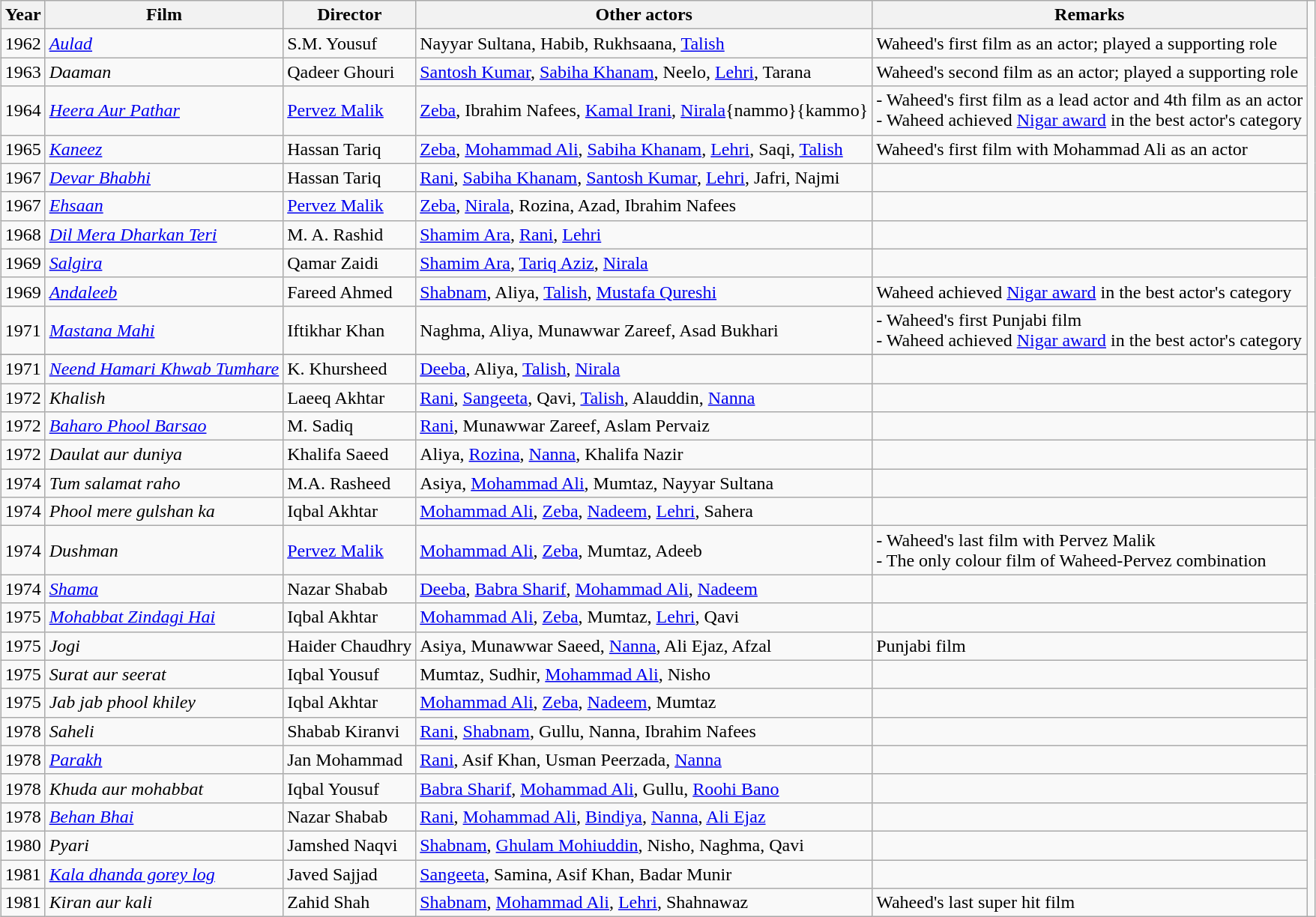<table class="wikitable sortable" style="margin-left:auto;margin-right:auto">
<tr>
<th>Year</th>
<th>Film</th>
<th>Director</th>
<th>Other actors</th>
<th>Remarks</th>
</tr>
<tr>
<td>1962</td>
<td><em><a href='#'>Aulad</a></em></td>
<td>S.M. Yousuf</td>
<td>Nayyar Sultana, Habib, Rukhsaana, <a href='#'>Talish</a></td>
<td>Waheed's first film as an actor; played a supporting role</td>
</tr>
<tr>
<td>1963</td>
<td><em>Daaman</em></td>
<td>Qadeer Ghouri</td>
<td><a href='#'>Santosh Kumar</a>, <a href='#'>Sabiha Khanam</a>, Neelo, <a href='#'>Lehri</a>, Tarana</td>
<td>Waheed's second film as an actor; played a supporting role</td>
</tr>
<tr>
<td>1964</td>
<td><em><a href='#'>Heera Aur Pathar</a></em></td>
<td><a href='#'>Pervez Malik</a></td>
<td><a href='#'>Zeba</a>, Ibrahim Nafees, <a href='#'>Kamal Irani</a>, <a href='#'>Nirala</a>{nammo}{kammo}</td>
<td>- Waheed's first film as a lead actor and 4th film as an actor<br>- Waheed achieved <a href='#'>Nigar award</a> in the best actor's category</td>
</tr>
<tr>
<td>1965</td>
<td><em><a href='#'>Kaneez</a></em></td>
<td>Hassan Tariq</td>
<td><a href='#'>Zeba</a>, <a href='#'>Mohammad Ali</a>, <a href='#'>Sabiha Khanam</a>, <a href='#'>Lehri</a>, Saqi, <a href='#'>Talish</a></td>
<td>Waheed's first film with Mohammad Ali as an actor</td>
</tr>
<tr>
<td>1967</td>
<td><em><a href='#'>Devar Bhabhi</a></em></td>
<td>Hassan Tariq</td>
<td><a href='#'>Rani</a>, <a href='#'>Sabiha Khanam</a>, <a href='#'>Santosh Kumar</a>, <a href='#'>Lehri</a>, Jafri, Najmi</td>
<td></td>
</tr>
<tr>
<td>1967</td>
<td><em><a href='#'>Ehsaan</a></em></td>
<td><a href='#'>Pervez Malik</a></td>
<td><a href='#'>Zeba</a>, <a href='#'>Nirala</a>, Rozina, Azad, Ibrahim Nafees</td>
<td></td>
</tr>
<tr>
<td>1968</td>
<td><em><a href='#'>Dil Mera Dharkan Teri</a></em></td>
<td>M. A. Rashid</td>
<td><a href='#'>Shamim Ara</a>, <a href='#'>Rani</a>, <a href='#'>Lehri</a></td>
<td></td>
</tr>
<tr>
<td>1969</td>
<td><em><a href='#'>Salgira</a></em></td>
<td>Qamar Zaidi</td>
<td><a href='#'>Shamim Ara</a>, <a href='#'>Tariq Aziz</a>, <a href='#'>Nirala</a></td>
<td></td>
</tr>
<tr>
<td>1969</td>
<td><em><a href='#'>Andaleeb</a></em></td>
<td>Fareed Ahmed</td>
<td><a href='#'>Shabnam</a>, Aliya, <a href='#'>Talish</a>, <a href='#'>Mustafa Qureshi</a></td>
<td>Waheed achieved <a href='#'>Nigar award</a> in the best actor's category</td>
</tr>
<tr>
<td>1971</td>
<td><em><a href='#'>Mastana Mahi</a></em></td>
<td>Iftikhar Khan</td>
<td>Naghma, Aliya, Munawwar Zareef, Asad Bukhari</td>
<td>- Waheed's first Punjabi film<br>- Waheed achieved <a href='#'>Nigar award</a> in the best actor's category</td>
</tr>
<tr>
</tr>
<tr>
<td>1971</td>
<td><em><a href='#'>Neend Hamari Khwab Tumhare</a></em></td>
<td>K. Khursheed</td>
<td><a href='#'>Deeba</a>, Aliya, <a href='#'>Talish</a>, <a href='#'>Nirala</a></td>
<td></td>
</tr>
<tr>
<td>1972</td>
<td><em>Khalish</em></td>
<td>Laeeq Akhtar</td>
<td><a href='#'>Rani</a>, <a href='#'>Sangeeta</a>, Qavi, <a href='#'>Talish</a>, Alauddin, <a href='#'>Nanna</a></td>
<td></td>
</tr>
<tr>
<td>1972</td>
<td><em><a href='#'>Baharo Phool Barsao</a></em></td>
<td>M. Sadiq</td>
<td><a href='#'>Rani</a>, Munawwar Zareef, Aslam Pervaiz</td>
<td></td>
<td></td>
</tr>
<tr>
<td>1972</td>
<td><em>Daulat aur duniya</em></td>
<td>Khalifa Saeed</td>
<td>Aliya, <a href='#'>Rozina</a>, <a href='#'>Nanna</a>, Khalifa Nazir</td>
<td></td>
</tr>
<tr>
<td>1974</td>
<td><em>Tum salamat raho</em></td>
<td>M.A. Rasheed</td>
<td>Asiya, <a href='#'>Mohammad Ali</a>, Mumtaz, Nayyar Sultana</td>
<td></td>
</tr>
<tr>
<td>1974</td>
<td><em>Phool mere gulshan ka</em></td>
<td>Iqbal Akhtar</td>
<td><a href='#'>Mohammad Ali</a>, <a href='#'>Zeba</a>, <a href='#'>Nadeem</a>, <a href='#'>Lehri</a>, Sahera</td>
<td></td>
</tr>
<tr>
<td>1974</td>
<td><em>Dushman</em></td>
<td><a href='#'>Pervez Malik</a></td>
<td><a href='#'>Mohammad Ali</a>, <a href='#'>Zeba</a>, Mumtaz, Adeeb</td>
<td>- Waheed's last film with Pervez Malik<br>- The only colour film of Waheed-Pervez combination</td>
</tr>
<tr>
<td>1974</td>
<td><em><a href='#'>Shama</a></em></td>
<td>Nazar Shabab</td>
<td><a href='#'>Deeba</a>, <a href='#'>Babra Sharif</a>, <a href='#'>Mohammad Ali</a>, <a href='#'>Nadeem</a></td>
<td></td>
</tr>
<tr>
<td>1975</td>
<td><em><a href='#'>Mohabbat Zindagi Hai</a></em></td>
<td>Iqbal Akhtar</td>
<td><a href='#'>Mohammad Ali</a>, <a href='#'>Zeba</a>, Mumtaz, <a href='#'>Lehri</a>, Qavi</td>
<td></td>
</tr>
<tr>
<td>1975</td>
<td><em>Jogi</em></td>
<td>Haider Chaudhry</td>
<td>Asiya, Munawwar Saeed, <a href='#'>Nanna</a>, Ali Ejaz, Afzal</td>
<td>Punjabi film</td>
</tr>
<tr>
<td>1975</td>
<td><em>Surat aur seerat</em></td>
<td>Iqbal Yousuf</td>
<td>Mumtaz, Sudhir, <a href='#'>Mohammad Ali</a>, Nisho</td>
<td></td>
</tr>
<tr>
<td>1975</td>
<td><em>Jab jab phool khiley</em></td>
<td>Iqbal Akhtar</td>
<td><a href='#'>Mohammad Ali</a>, <a href='#'>Zeba</a>, <a href='#'>Nadeem</a>, Mumtaz</td>
<td></td>
</tr>
<tr>
<td>1978</td>
<td><em>Saheli</em></td>
<td>Shabab Kiranvi</td>
<td><a href='#'>Rani</a>, <a href='#'>Shabnam</a>, Gullu, Nanna, Ibrahim Nafees</td>
<td></td>
</tr>
<tr>
<td>1978</td>
<td><em><a href='#'>Parakh</a></em></td>
<td>Jan Mohammad</td>
<td><a href='#'>Rani</a>, Asif Khan, Usman Peerzada, <a href='#'>Nanna</a></td>
<td></td>
</tr>
<tr>
<td>1978</td>
<td><em>Khuda aur mohabbat</em></td>
<td>Iqbal Yousuf</td>
<td><a href='#'>Babra Sharif</a>, <a href='#'>Mohammad Ali</a>, Gullu, <a href='#'>Roohi Bano</a></td>
<td></td>
</tr>
<tr>
<td>1978</td>
<td><em><a href='#'>Behan Bhai</a></em></td>
<td>Nazar Shabab</td>
<td><a href='#'>Rani</a>, <a href='#'>Mohammad Ali</a>, <a href='#'>Bindiya</a>, <a href='#'>Nanna</a>, <a href='#'>Ali Ejaz</a></td>
<td></td>
</tr>
<tr>
<td>1980</td>
<td><em>Pyari</em></td>
<td>Jamshed Naqvi</td>
<td><a href='#'>Shabnam</a>, <a href='#'>Ghulam Mohiuddin</a>, Nisho, Naghma, Qavi</td>
<td></td>
</tr>
<tr>
<td>1981</td>
<td><em><a href='#'>Kala dhanda gorey log</a></em></td>
<td>Javed Sajjad</td>
<td><a href='#'>Sangeeta</a>, Samina, Asif Khan, Badar Munir</td>
<td></td>
</tr>
<tr>
<td>1981</td>
<td><em>Kiran aur kali</em></td>
<td>Zahid Shah</td>
<td><a href='#'>Shabnam</a>, <a href='#'>Mohammad Ali</a>, <a href='#'>Lehri</a>, Shahnawaz</td>
<td>Waheed's last super hit film</td>
</tr>
</table>
